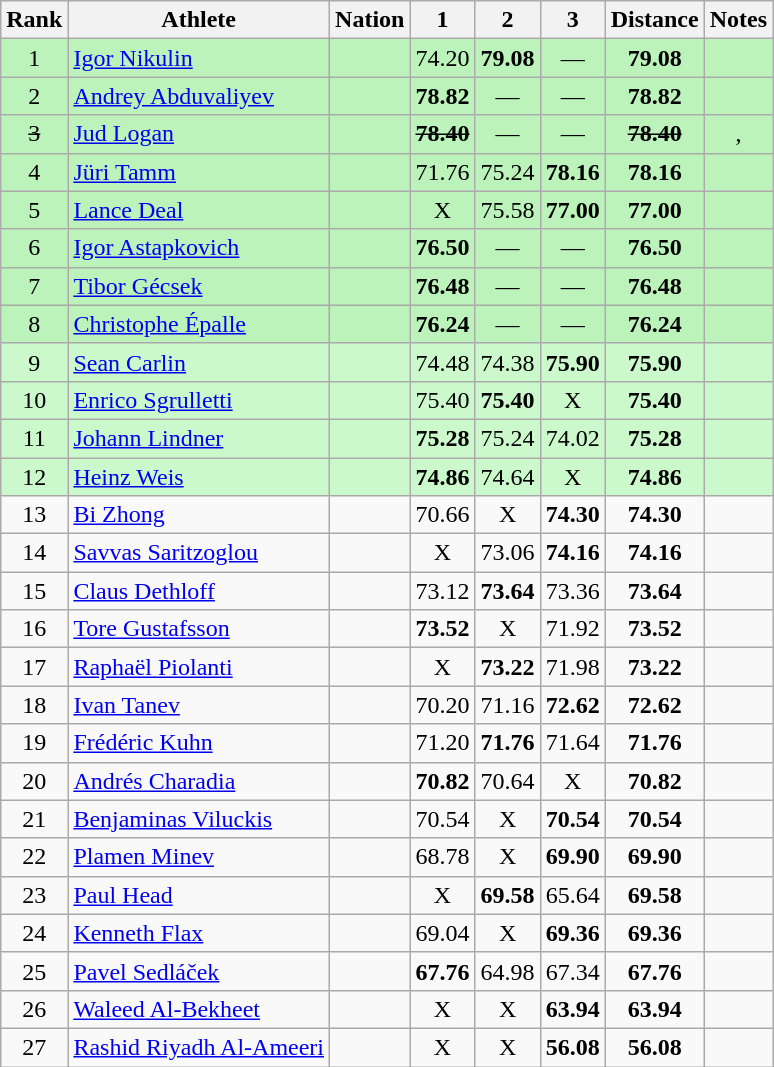<table class="wikitable sortable" style="text-align:center">
<tr>
<th>Rank</th>
<th>Athlete</th>
<th>Nation</th>
<th>1</th>
<th>2</th>
<th>3</th>
<th>Distance</th>
<th>Notes</th>
</tr>
<tr style="background:#bbf3bb;">
<td>1</td>
<td align=left><a href='#'>Igor Nikulin</a></td>
<td align=left></td>
<td>74.20</td>
<td><strong>79.08</strong></td>
<td data-sort-value=76.00>—</td>
<td><strong>79.08</strong></td>
<td></td>
</tr>
<tr style="background:#bbf3bb;">
<td>2</td>
<td align=left><a href='#'>Andrey Abduvaliyev</a></td>
<td align=left></td>
<td><strong>78.82</strong></td>
<td data-sort-value=76.00>—</td>
<td data-sort-value=76.00>—</td>
<td><strong>78.82</strong></td>
<td></td>
</tr>
<tr style="background:#bbf3bb;">
<td><s>3</s></td>
<td align=left><a href='#'>Jud Logan</a></td>
<td align=left></td>
<td><s><strong>78.40</strong></s></td>
<td data-sort-value=76.00>—</td>
<td data-sort-value=76.00>—</td>
<td><s><strong>78.40</strong></s></td>
<td>, </td>
</tr>
<tr style="background:#bbf3bb;">
<td>4</td>
<td align=left><a href='#'>Jüri Tamm</a></td>
<td align=left></td>
<td>71.76</td>
<td>75.24</td>
<td><strong>78.16</strong></td>
<td><strong>78.16</strong></td>
<td></td>
</tr>
<tr style="background:#bbf3bb;">
<td>5</td>
<td align=left><a href='#'>Lance Deal</a></td>
<td align=left></td>
<td data-sort-value=1.00>X</td>
<td>75.58</td>
<td><strong>77.00</strong></td>
<td><strong>77.00</strong></td>
<td></td>
</tr>
<tr style="background:#bbf3bb;">
<td>6</td>
<td align=left><a href='#'>Igor Astapkovich</a></td>
<td align=left></td>
<td><strong>76.50</strong></td>
<td data-sort-value=76.00>—</td>
<td data-sort-value=76.00>—</td>
<td><strong>76.50</strong></td>
<td></td>
</tr>
<tr style="background:#bbf3bb;">
<td>7</td>
<td align=left><a href='#'>Tibor Gécsek</a></td>
<td align=left></td>
<td><strong>76.48</strong></td>
<td data-sort-value=76.00>—</td>
<td data-sort-value=76.00>—</td>
<td><strong>76.48</strong></td>
<td></td>
</tr>
<tr style="background:#bbf3bb;">
<td>8</td>
<td align=left><a href='#'>Christophe Épalle</a></td>
<td align=left></td>
<td><strong>76.24</strong></td>
<td data-sort-value=76.00>—</td>
<td data-sort-value=76.00>—</td>
<td><strong>76.24</strong></td>
<td></td>
</tr>
<tr style="background:#ccf9cc;">
<td>9</td>
<td align=left><a href='#'>Sean Carlin</a></td>
<td align=left></td>
<td>74.48</td>
<td>74.38</td>
<td><strong>75.90</strong></td>
<td><strong>75.90</strong></td>
<td></td>
</tr>
<tr style="background:#ccf9cc;">
<td>10</td>
<td align=left><a href='#'>Enrico Sgrulletti</a></td>
<td align=left></td>
<td>75.40</td>
<td><strong>75.40</strong></td>
<td data-sort-value=1.00>X</td>
<td><strong>75.40</strong></td>
<td></td>
</tr>
<tr style="background:#ccf9cc;">
<td>11</td>
<td align=left><a href='#'>Johann Lindner</a></td>
<td align=left></td>
<td><strong>75.28</strong></td>
<td>75.24</td>
<td>74.02</td>
<td><strong>75.28</strong></td>
<td></td>
</tr>
<tr style="background:#ccf9cc;">
<td>12</td>
<td align=left><a href='#'>Heinz Weis</a></td>
<td align=left></td>
<td><strong>74.86</strong></td>
<td>74.64</td>
<td data-sort-value=1.00>X</td>
<td><strong>74.86</strong></td>
<td></td>
</tr>
<tr>
<td>13</td>
<td align=left><a href='#'>Bi Zhong</a></td>
<td align=left></td>
<td>70.66</td>
<td data-sort-value=1.00>X</td>
<td><strong>74.30</strong></td>
<td><strong>74.30</strong></td>
<td></td>
</tr>
<tr>
<td>14</td>
<td align=left><a href='#'>Savvas Saritzoglou</a></td>
<td align=left></td>
<td data-sort-value=1.00>X</td>
<td>73.06</td>
<td><strong>74.16</strong></td>
<td><strong>74.16</strong></td>
<td></td>
</tr>
<tr>
<td>15</td>
<td align=left><a href='#'>Claus Dethloff</a></td>
<td align=left></td>
<td>73.12</td>
<td><strong>73.64</strong></td>
<td>73.36</td>
<td><strong>73.64</strong></td>
<td></td>
</tr>
<tr>
<td>16</td>
<td align=left><a href='#'>Tore Gustafsson</a></td>
<td align=left></td>
<td><strong>73.52</strong></td>
<td data-sort-value=1.00>X</td>
<td>71.92</td>
<td><strong>73.52</strong></td>
<td></td>
</tr>
<tr>
<td>17</td>
<td align=left><a href='#'>Raphaël Piolanti</a></td>
<td align=left></td>
<td data-sort-value=1.00>X</td>
<td><strong>73.22</strong></td>
<td>71.98</td>
<td><strong>73.22</strong></td>
<td></td>
</tr>
<tr>
<td>18</td>
<td align=left><a href='#'>Ivan Tanev</a></td>
<td align=left></td>
<td>70.20</td>
<td>71.16</td>
<td><strong>72.62</strong></td>
<td><strong>72.62</strong></td>
<td></td>
</tr>
<tr>
<td>19</td>
<td align=left><a href='#'>Frédéric Kuhn</a></td>
<td align=left></td>
<td>71.20</td>
<td><strong>71.76</strong></td>
<td>71.64</td>
<td><strong>71.76</strong></td>
<td></td>
</tr>
<tr>
<td>20</td>
<td align=left><a href='#'>Andrés Charadia</a></td>
<td align=left></td>
<td><strong>70.82</strong></td>
<td>70.64</td>
<td data-sort-value=1.00>X</td>
<td><strong>70.82</strong></td>
<td></td>
</tr>
<tr>
<td>21</td>
<td align=left><a href='#'>Benjaminas Viluckis</a></td>
<td align=left></td>
<td>70.54</td>
<td data-sort-value=1.00>X</td>
<td><strong>70.54</strong></td>
<td><strong>70.54</strong></td>
<td></td>
</tr>
<tr>
<td>22</td>
<td align=left><a href='#'>Plamen Minev</a></td>
<td align=left></td>
<td>68.78</td>
<td data-sort-value=1.00>X</td>
<td><strong>69.90</strong></td>
<td><strong>69.90</strong></td>
<td></td>
</tr>
<tr>
<td>23</td>
<td align=left><a href='#'>Paul Head</a></td>
<td align=left></td>
<td data-sort-value=1.00>X</td>
<td><strong>69.58</strong></td>
<td>65.64</td>
<td><strong>69.58</strong></td>
<td></td>
</tr>
<tr>
<td>24</td>
<td align=left><a href='#'>Kenneth Flax</a></td>
<td align=left></td>
<td>69.04</td>
<td data-sort-value=1.00>X</td>
<td><strong>69.36</strong></td>
<td><strong>69.36</strong></td>
<td></td>
</tr>
<tr>
<td>25</td>
<td align=left><a href='#'>Pavel Sedláček</a></td>
<td align=left></td>
<td><strong>67.76</strong></td>
<td>64.98</td>
<td>67.34</td>
<td><strong>67.76</strong></td>
<td></td>
</tr>
<tr>
<td>26</td>
<td align=left><a href='#'>Waleed Al-Bekheet</a></td>
<td align=left></td>
<td data-sort-value=1.00>X</td>
<td data-sort-value=1.00>X</td>
<td><strong>63.94</strong></td>
<td><strong>63.94</strong></td>
<td></td>
</tr>
<tr>
<td>27</td>
<td align=left><a href='#'>Rashid Riyadh Al-Ameeri</a></td>
<td align=left></td>
<td data-sort-value=1.00>X</td>
<td data-sort-value=1.00>X</td>
<td><strong>56.08</strong></td>
<td><strong>56.08</strong></td>
<td></td>
</tr>
</table>
